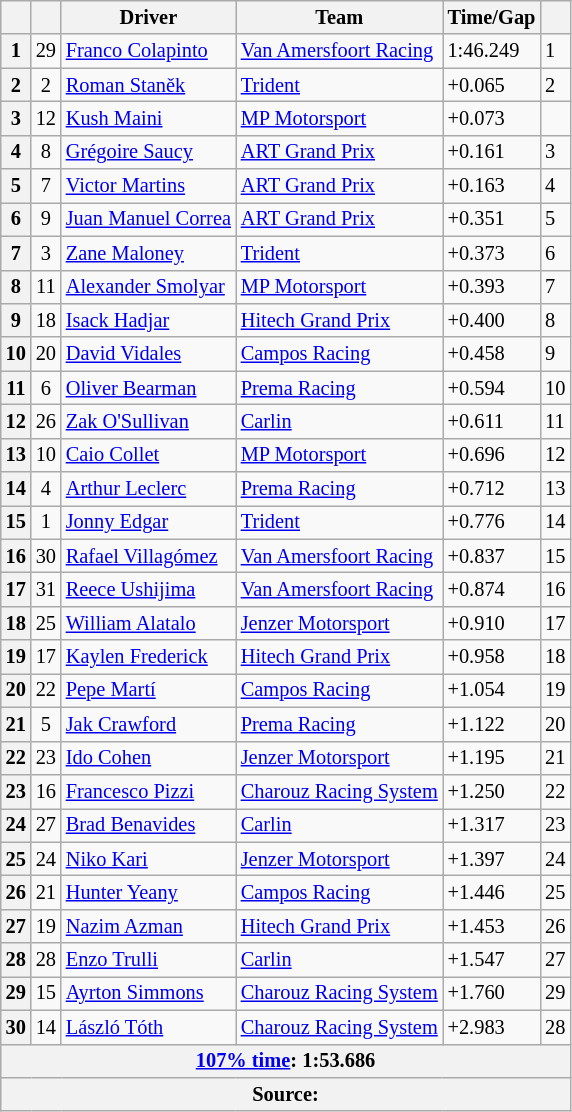<table class="wikitable" style="font-size:85%">
<tr>
<th></th>
<th></th>
<th>Driver</th>
<th>Team</th>
<th>Time/Gap</th>
<th></th>
</tr>
<tr>
<th>1</th>
<td align="center">29</td>
<td> <a href='#'>Franco Colapinto</a></td>
<td><a href='#'>Van Amersfoort Racing</a></td>
<td>1:46.249</td>
<td>1</td>
</tr>
<tr>
<th>2</th>
<td align="center">2</td>
<td> <a href='#'>Roman Staněk</a></td>
<td><a href='#'>Trident</a></td>
<td>+0.065</td>
<td>2</td>
</tr>
<tr>
<th>3</th>
<td align="center">12</td>
<td> <a href='#'>Kush Maini</a></td>
<td><a href='#'>MP Motorsport</a></td>
<td>+0.073</td>
<td></td>
</tr>
<tr>
<th>4</th>
<td align="center">8</td>
<td> <a href='#'>Grégoire Saucy</a></td>
<td><a href='#'>ART Grand Prix</a></td>
<td>+0.161</td>
<td>3</td>
</tr>
<tr>
<th>5</th>
<td align="center">7</td>
<td> <a href='#'>Victor Martins</a></td>
<td><a href='#'>ART Grand Prix</a></td>
<td>+0.163</td>
<td>4</td>
</tr>
<tr>
<th>6</th>
<td align="center">9</td>
<td> <a href='#'>Juan Manuel Correa</a></td>
<td><a href='#'>ART Grand Prix</a></td>
<td>+0.351</td>
<td>5</td>
</tr>
<tr>
<th>7</th>
<td align="center">3</td>
<td> <a href='#'>Zane Maloney</a></td>
<td><a href='#'>Trident</a></td>
<td>+0.373</td>
<td>6</td>
</tr>
<tr>
<th>8</th>
<td align="center">11</td>
<td> <a href='#'>Alexander Smolyar</a></td>
<td><a href='#'>MP Motorsport</a></td>
<td>+0.393</td>
<td>7</td>
</tr>
<tr>
<th>9</th>
<td align="center">18</td>
<td> <a href='#'>Isack Hadjar</a></td>
<td><a href='#'>Hitech Grand Prix</a></td>
<td>+0.400</td>
<td>8</td>
</tr>
<tr>
<th>10</th>
<td align="center">20</td>
<td> <a href='#'>David Vidales</a></td>
<td><a href='#'>Campos Racing</a></td>
<td>+0.458</td>
<td>9</td>
</tr>
<tr>
<th>11</th>
<td align="center">6</td>
<td> <a href='#'>Oliver Bearman</a></td>
<td><a href='#'>Prema Racing</a></td>
<td>+0.594</td>
<td>10</td>
</tr>
<tr>
<th>12</th>
<td align="center">26</td>
<td> <a href='#'>Zak O'Sullivan</a></td>
<td><a href='#'>Carlin</a></td>
<td>+0.611</td>
<td>11</td>
</tr>
<tr>
<th>13</th>
<td align="center">10</td>
<td> <a href='#'>Caio Collet</a></td>
<td><a href='#'>MP Motorsport</a></td>
<td>+0.696</td>
<td>12</td>
</tr>
<tr>
<th>14</th>
<td align="center">4</td>
<td> <a href='#'>Arthur Leclerc</a></td>
<td><a href='#'>Prema Racing</a></td>
<td>+0.712</td>
<td>13</td>
</tr>
<tr>
<th>15</th>
<td align="center">1</td>
<td> <a href='#'>Jonny Edgar</a></td>
<td><a href='#'>Trident</a></td>
<td>+0.776</td>
<td>14</td>
</tr>
<tr>
<th>16</th>
<td align="center">30</td>
<td> <a href='#'>Rafael Villagómez</a></td>
<td><a href='#'>Van Amersfoort Racing</a></td>
<td>+0.837</td>
<td>15</td>
</tr>
<tr>
<th>17</th>
<td align="center">31</td>
<td> <a href='#'>Reece Ushijima</a></td>
<td><a href='#'>Van Amersfoort Racing</a></td>
<td>+0.874</td>
<td>16</td>
</tr>
<tr>
<th>18</th>
<td align="center">25</td>
<td> <a href='#'>William Alatalo</a></td>
<td><a href='#'>Jenzer Motorsport</a></td>
<td>+0.910</td>
<td>17</td>
</tr>
<tr>
<th>19</th>
<td align="center">17</td>
<td> <a href='#'>Kaylen Frederick</a></td>
<td><a href='#'>Hitech Grand Prix</a></td>
<td>+0.958</td>
<td>18</td>
</tr>
<tr>
<th>20</th>
<td align="center">22</td>
<td> <a href='#'>Pepe Martí</a></td>
<td><a href='#'>Campos Racing</a></td>
<td>+1.054</td>
<td>19</td>
</tr>
<tr>
<th>21</th>
<td align="center">5</td>
<td> <a href='#'>Jak Crawford</a></td>
<td><a href='#'>Prema Racing</a></td>
<td>+1.122</td>
<td>20</td>
</tr>
<tr>
<th>22</th>
<td align="center">23</td>
<td> <a href='#'>Ido Cohen</a></td>
<td><a href='#'>Jenzer Motorsport</a></td>
<td>+1.195</td>
<td>21</td>
</tr>
<tr>
<th>23</th>
<td align="center">16</td>
<td> <a href='#'>Francesco Pizzi</a></td>
<td><a href='#'>Charouz Racing System</a></td>
<td>+1.250</td>
<td>22</td>
</tr>
<tr>
<th>24</th>
<td align="center">27</td>
<td> <a href='#'>Brad Benavides</a></td>
<td><a href='#'>Carlin</a></td>
<td>+1.317</td>
<td>23</td>
</tr>
<tr>
<th>25</th>
<td align="center">24</td>
<td> <a href='#'>Niko Kari</a></td>
<td><a href='#'>Jenzer Motorsport</a></td>
<td>+1.397</td>
<td>24</td>
</tr>
<tr>
<th>26</th>
<td align="center">21</td>
<td> <a href='#'>Hunter Yeany</a></td>
<td><a href='#'>Campos Racing</a></td>
<td>+1.446</td>
<td>25</td>
</tr>
<tr>
<th>27</th>
<td align="center">19</td>
<td> <a href='#'>Nazim Azman</a></td>
<td><a href='#'>Hitech Grand Prix</a></td>
<td>+1.453</td>
<td>26</td>
</tr>
<tr>
<th>28</th>
<td align="center">28</td>
<td> <a href='#'>Enzo Trulli</a></td>
<td><a href='#'>Carlin</a></td>
<td>+1.547</td>
<td>27</td>
</tr>
<tr>
<th>29</th>
<td align="center">15</td>
<td> <a href='#'>Ayrton Simmons</a></td>
<td><a href='#'>Charouz Racing System</a></td>
<td>+1.760</td>
<td>29</td>
</tr>
<tr>
<th>30</th>
<td align="center">14</td>
<td> <a href='#'>László Tóth</a></td>
<td><a href='#'>Charouz Racing System</a></td>
<td>+2.983</td>
<td>28</td>
</tr>
<tr>
<th colspan="6"><a href='#'>107% time</a>: 1:53.686</th>
</tr>
<tr>
<th colspan="6">Source:</th>
</tr>
</table>
